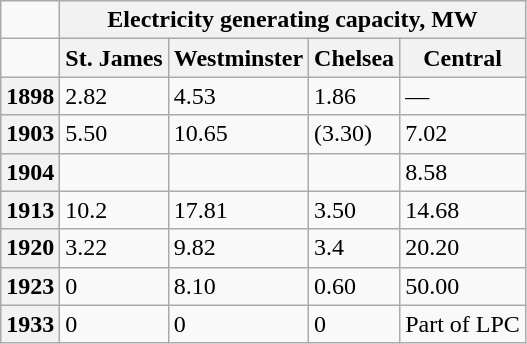<table class="wikitable">
<tr>
<td></td>
<th colspan="4">Electricity generating capacity, MW</th>
</tr>
<tr>
<td></td>
<th>St. James</th>
<th>Westminster</th>
<th>Chelsea</th>
<th>Central</th>
</tr>
<tr>
<th>1898</th>
<td>2.82</td>
<td>4.53</td>
<td>1.86</td>
<td>—</td>
</tr>
<tr>
<th>1903</th>
<td>5.50</td>
<td>10.65</td>
<td>(3.30)</td>
<td>7.02</td>
</tr>
<tr>
<th>1904</th>
<td></td>
<td></td>
<td></td>
<td>8.58</td>
</tr>
<tr>
<th>1913</th>
<td>10.2</td>
<td>17.81</td>
<td>3.50</td>
<td>14.68</td>
</tr>
<tr>
<th>1920</th>
<td>3.22</td>
<td>9.82</td>
<td>3.4</td>
<td>20.20</td>
</tr>
<tr>
<th>1923</th>
<td>0</td>
<td>8.10</td>
<td>0.60</td>
<td>50.00</td>
</tr>
<tr>
<th>1933</th>
<td>0</td>
<td>0</td>
<td>0</td>
<td>Part of LPC</td>
</tr>
</table>
